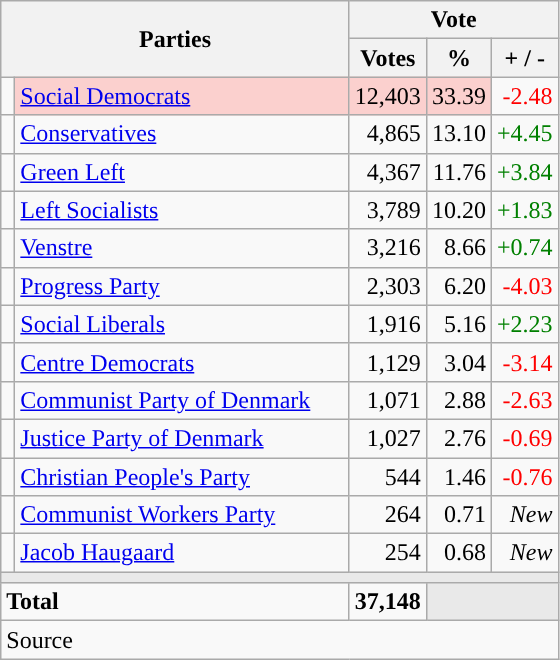<table class="wikitable" style="text-align:right;">
<tr>
<th style="text-align:centre;" rowspan="2" colspan="2" width="225">Parties</th>
<th colspan="3">Vote</th>
</tr>
<tr>
<th width="15">Votes</th>
<th width="15">%</th>
<th width="15">+ / -</th>
</tr>
<tr>
<td width="2" style="color:inherit;background:"></td>
<td bgcolor=#fbd0ce  align="left"><a href='#'>Social Democrats</a></td>
<td bgcolor=#fbd0ce>12,403</td>
<td bgcolor=#fbd0ce>33.39</td>
<td style=color:red;>-2.48</td>
</tr>
<tr>
<td width="2" style="color:inherit;background:"></td>
<td align="left"><a href='#'>Conservatives</a></td>
<td>4,865</td>
<td>13.10</td>
<td style=color:green;>+4.45</td>
</tr>
<tr>
<td width="2" style="color:inherit;background:"></td>
<td align="left"><a href='#'>Green Left</a></td>
<td>4,367</td>
<td>11.76</td>
<td style=color:green;>+3.84</td>
</tr>
<tr>
<td width="2" style="color:inherit;background:"></td>
<td align="left"><a href='#'>Left Socialists</a></td>
<td>3,789</td>
<td>10.20</td>
<td style=color:green;>+1.83</td>
</tr>
<tr>
<td width="2" style="color:inherit;background:"></td>
<td align="left"><a href='#'>Venstre</a></td>
<td>3,216</td>
<td>8.66</td>
<td style=color:green;>+0.74</td>
</tr>
<tr>
<td width="2" style="color:inherit;background:"></td>
<td align="left"><a href='#'>Progress Party</a></td>
<td>2,303</td>
<td>6.20</td>
<td style=color:red;>-4.03</td>
</tr>
<tr>
<td width="2" style="color:inherit;background:"></td>
<td align="left"><a href='#'>Social Liberals</a></td>
<td>1,916</td>
<td>5.16</td>
<td style=color:green;>+2.23</td>
</tr>
<tr>
<td width="2" style="color:inherit;background:"></td>
<td align="left"><a href='#'>Centre Democrats</a></td>
<td>1,129</td>
<td>3.04</td>
<td style=color:red;>-3.14</td>
</tr>
<tr>
<td width="2" style="color:inherit;background:"></td>
<td align="left"><a href='#'>Communist Party of Denmark</a></td>
<td>1,071</td>
<td>2.88</td>
<td style=color:red;>-2.63</td>
</tr>
<tr>
<td width="2" style="color:inherit;background:"></td>
<td align="left"><a href='#'>Justice Party of Denmark</a></td>
<td>1,027</td>
<td>2.76</td>
<td style=color:red;>-0.69</td>
</tr>
<tr>
<td width="2" style="color:inherit;background:"></td>
<td align="left"><a href='#'>Christian People's Party</a></td>
<td>544</td>
<td>1.46</td>
<td style=color:red;>-0.76</td>
</tr>
<tr>
<td width="2" style="color:inherit;background:"></td>
<td align="left"><a href='#'>Communist Workers Party</a></td>
<td>264</td>
<td>0.71</td>
<td><em>New</em></td>
</tr>
<tr>
<td width="2" style="color:inherit;background:"></td>
<td align="left"><a href='#'>Jacob Haugaard</a></td>
<td>254</td>
<td>0.68</td>
<td><em>New</em></td>
</tr>
<tr>
<td colspan="7" bgcolor="#E9E9E9"></td>
</tr>
<tr>
<td align="left" colspan="2"><strong>Total</strong></td>
<td><strong>37,148</strong></td>
<td bgcolor="#E9E9E9" colspan="2"></td>
</tr>
<tr>
<td align="left" colspan="6">Source</td>
</tr>
</table>
